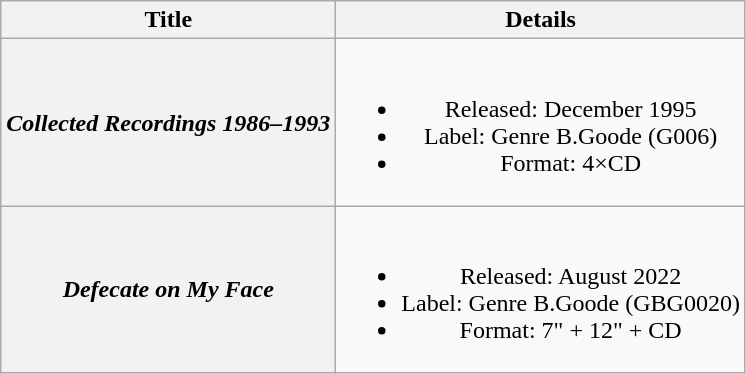<table class="wikitable plainrowheaders" style="text-align:center;" border="1">
<tr>
<th scope="col">Title</th>
<th scope="col">Details</th>
</tr>
<tr>
<th scope="row"><em>Collected Recordings 1986–1993</em></th>
<td><br><ul><li>Released: December 1995</li><li>Label: Genre B.Goode (G006)</li><li>Format: 4×CD</li></ul></td>
</tr>
<tr>
<th scope="row"><em>Defecate on My Face</em></th>
<td><br><ul><li>Released: August 2022</li><li>Label: Genre B.Goode (GBG0020)</li><li>Format: 7" + 12" + CD</li></ul></td>
</tr>
</table>
